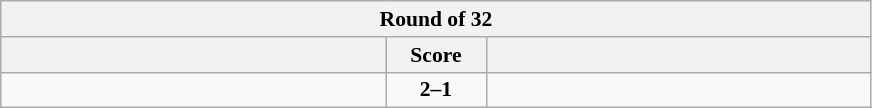<table class="wikitable" style="text-align: center; font-size:90% ">
<tr>
<th colspan=3>Round of 32</th>
</tr>
<tr>
<th align="right" width="250"></th>
<th width="60">Score</th>
<th align="left" width="250"></th>
</tr>
<tr>
<td align=left><strong></strong></td>
<td align=center><strong>2–1</strong></td>
<td align=left></td>
</tr>
</table>
